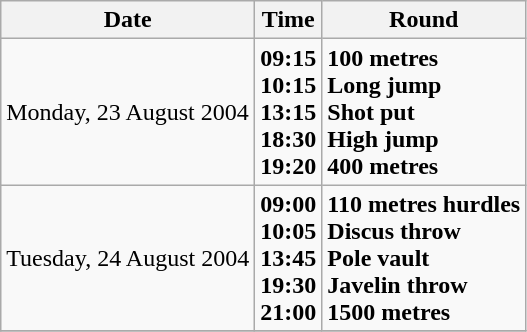<table class="wikitable">
<tr>
<th>Date</th>
<th>Time</th>
<th>Round</th>
</tr>
<tr>
<td>Monday, 23 August 2004</td>
<td><strong>09:15</strong><br><strong>10:15</strong><br><strong>13:15</strong><br><strong>18:30</strong><br><strong>19:20</strong></td>
<td><strong>100 metres<br>Long jump<br>Shot put<br>High jump<br>400 metres</strong></td>
</tr>
<tr>
<td>Tuesday, 24 August 2004</td>
<td><strong>09:00</strong><br><strong>10:05</strong><br><strong>13:45</strong><br><strong>19:30</strong><br><strong>21:00</strong></td>
<td><strong>110 metres hurdles<br>Discus throw<br>Pole vault<br>Javelin throw<br>1500 metres</strong></td>
</tr>
<tr>
</tr>
</table>
